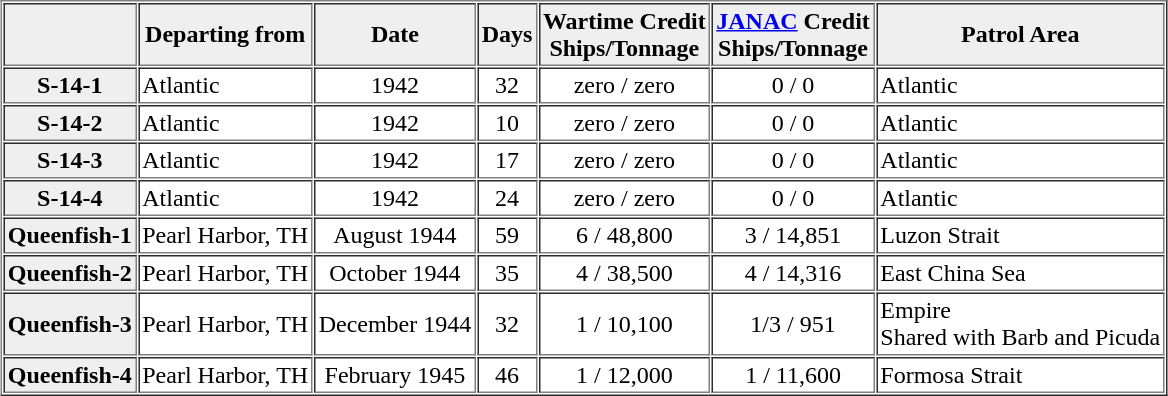<table border="1" cellpadding="2" cellspacing="1" align="center">
<tr>
<th scope="col" style="background:#efefef;"> </th>
<th scope="col" style="background:#efefef;">Departing from</th>
<th scope="col" style="background:#efefef;">Date</th>
<th scope="col" style="background:#efefef;">Days</th>
<th scope="col" style="background:#efefef;">Wartime Credit <br>Ships/Tonnage</th>
<th scope="col" style="background:#efefef;"><a href='#'>JANAC</a> Credit<br>Ships/Tonnage</th>
<th scope="col" style="background:#efefef;">Patrol Area</th>
</tr>
<tr>
<th scope="row" style="background:#efefef;">S-14-1</th>
<td align=left>Atlantic</td>
<td align=center>1942</td>
<td align=center>32</td>
<td align=center>zero / zero</td>
<td align=center>0 / 0</td>
<td align=left>Atlantic</td>
</tr>
<tr>
<th scope="row" style="background:#efefef;">S-14-2</th>
<td align=left>Atlantic</td>
<td align=center>1942</td>
<td align=center>10</td>
<td align=center>zero / zero</td>
<td align=center>0 / 0</td>
<td align=left>Atlantic</td>
</tr>
<tr>
<th scope="row" style="background:#efefef;">S-14-3</th>
<td align=left>Atlantic</td>
<td align=center>1942</td>
<td align=center>17</td>
<td align=center>zero / zero</td>
<td align=center>0 / 0</td>
<td align=left>Atlantic</td>
</tr>
<tr>
<th scope="row" style="background:#efefef;">S-14-4</th>
<td align=left>Atlantic</td>
<td align=center>1942</td>
<td align=center>24</td>
<td align=center>zero / zero</td>
<td align=center>0 / 0</td>
<td align=left>Atlantic</td>
</tr>
<tr>
<th scope="row" style="background:#efefef;">Queenfish-1</th>
<td align=left>Pearl Harbor, TH</td>
<td align=center>August 1944</td>
<td align=center>59</td>
<td align=center>6 / 48,800</td>
<td align=center>3 / 14,851</td>
<td align=left>Luzon Strait</td>
</tr>
<tr>
<th scope="row" style="background:#efefef;">Queenfish-2</th>
<td align=left>Pearl Harbor, TH</td>
<td align=center>October 1944</td>
<td align=center>35</td>
<td align=center>4 / 38,500</td>
<td align=center>4 / 14,316</td>
<td align=left>East China Sea</td>
</tr>
<tr>
<th scope="row" style="background:#efefef;">Queenfish-3</th>
<td align=left>Pearl Harbor, TH</td>
<td align=center>December 1944</td>
<td align=center>32</td>
<td align=center>1 / 10,100</td>
<td align=center>1/3 / 951</td>
<td align=left>Empire<br>Shared with Barb and Picuda</td>
</tr>
<tr>
<th scope="row" style="background:#efefef;">Queenfish-4</th>
<td align=left>Pearl Harbor, TH</td>
<td align=center>February 1945</td>
<td align=center>46</td>
<td align=center>1 / 12,000</td>
<td align=center>1 / 11,600</td>
<td align=left>Formosa Strait</td>
</tr>
</table>
